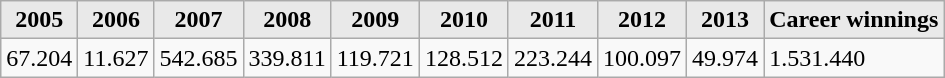<table class="wikitable">
<tr>
<th style="background: #E9E9E9;">2005</th>
<th style="background: #E9E9E9;">2006</th>
<th style="background: #E9E9E9;">2007</th>
<th style="background: #E9E9E9;">2008</th>
<th style="background: #E9E9E9;">2009</th>
<th style="background: #E9E9E9;">2010</th>
<th style="background: #E9E9E9;">2011</th>
<th style="background: #E9E9E9;">2012</th>
<th style="background: #E9E9E9;">2013</th>
<th style="background: #E9E9E9;">Career winnings</th>
</tr>
<tr>
<td>67.204</td>
<td>11.627</td>
<td>542.685</td>
<td>339.811</td>
<td>119.721</td>
<td>128.512</td>
<td>223.244</td>
<td>100.097</td>
<td>49.974</td>
<td>1.531.440</td>
</tr>
</table>
